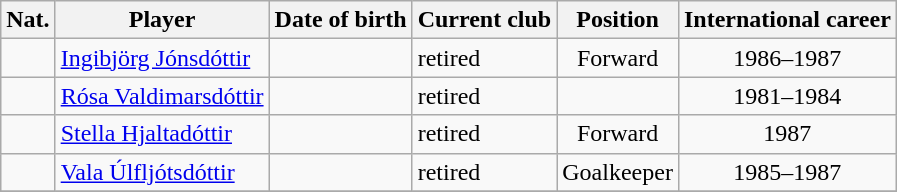<table class="wikitable">
<tr>
<th>Nat.</th>
<th>Player</th>
<th>Date of birth</th>
<th>Current club</th>
<th>Position</th>
<th>International career</th>
</tr>
<tr>
<td align=center></td>
<td><a href='#'>Ingibjörg Jónsdóttir</a></td>
<td></td>
<td>retired</td>
<td align=center>Forward</td>
<td align=center>1986–1987</td>
</tr>
<tr>
<td align=center></td>
<td><a href='#'>Rósa Valdimarsdóttir</a></td>
<td></td>
<td>retired</td>
<td align=center></td>
<td align=center>1981–1984</td>
</tr>
<tr>
<td align=center></td>
<td><a href='#'>Stella Hjaltadóttir</a></td>
<td></td>
<td>retired</td>
<td align=center>Forward</td>
<td align=center>1987</td>
</tr>
<tr>
<td align=center></td>
<td><a href='#'>Vala Úlfljótsdóttir</a></td>
<td></td>
<td>retired</td>
<td align=center>Goalkeeper</td>
<td align=center>1985–1987</td>
</tr>
<tr>
</tr>
</table>
